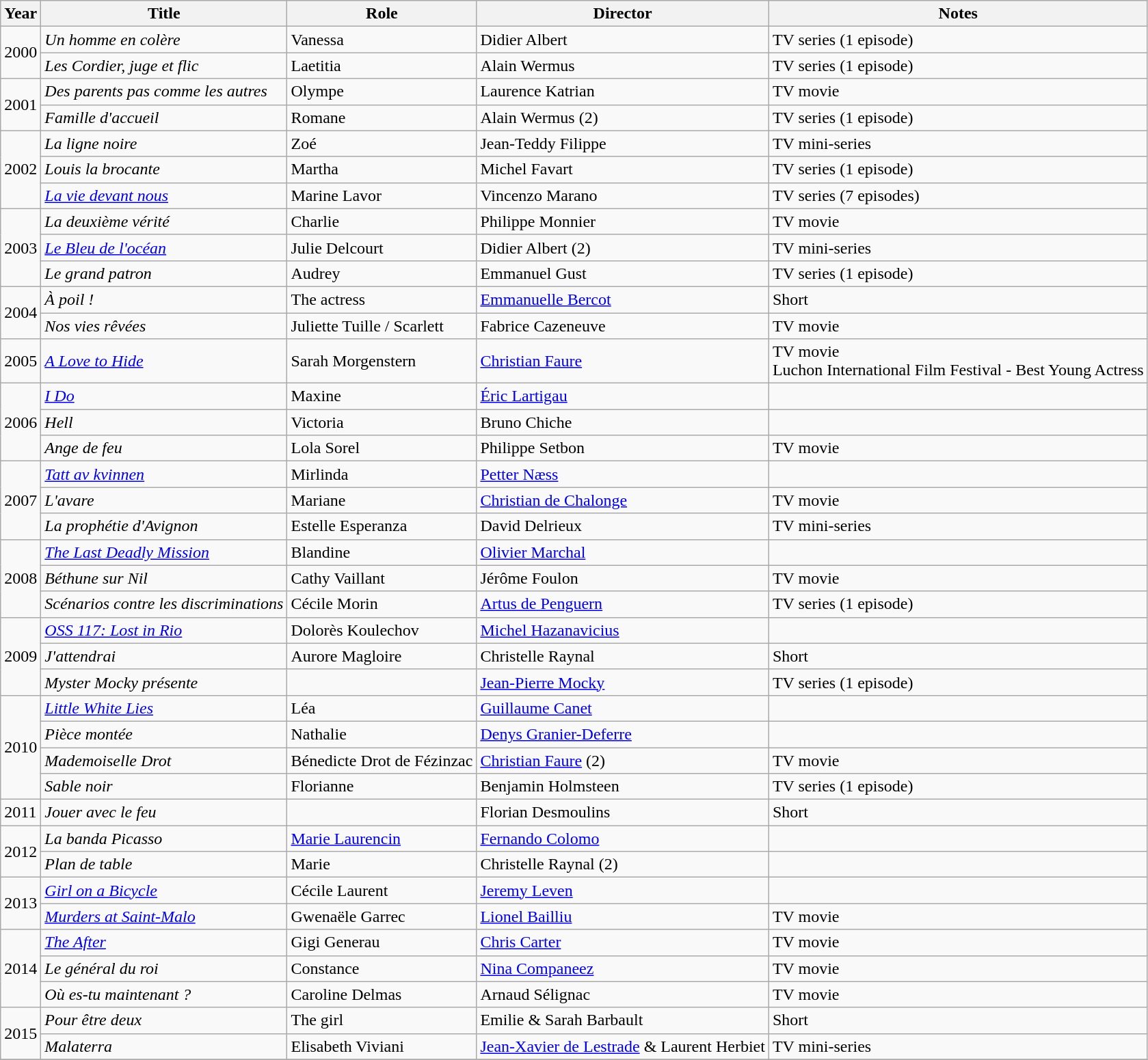<table class="wikitable">
<tr>
<th>Year</th>
<th>Title</th>
<th>Role</th>
<th>Director</th>
<th>Notes</th>
</tr>
<tr>
<td rowspan=2>2000</td>
<td><em>Un homme en colère</em></td>
<td>Vanessa</td>
<td>Didier Albert</td>
<td>TV series (1 episode)</td>
</tr>
<tr>
<td><em>Les Cordier, juge et flic</em></td>
<td>Laetitia</td>
<td>Alain Wermus</td>
<td>TV series (1 episode)</td>
</tr>
<tr>
<td rowspan=2>2001</td>
<td><em>Des parents pas comme les autres</em></td>
<td>Olympe</td>
<td>Laurence Katrian</td>
<td>TV movie</td>
</tr>
<tr>
<td><em>Famille d'accueil</em></td>
<td>Romane</td>
<td>Alain Wermus (2)</td>
<td>TV series (1 episode)</td>
</tr>
<tr>
<td rowspan=3>2002</td>
<td><em>La ligne noire</em></td>
<td>Zoé</td>
<td>Jean-Teddy Filippe</td>
<td>TV mini-series</td>
</tr>
<tr>
<td><em>Louis la brocante</em></td>
<td>Martha</td>
<td>Michel Favart</td>
<td>TV series (1 episode)</td>
</tr>
<tr>
<td><em><a href='#'>La vie devant nous</a></em></td>
<td>Marine Lavor</td>
<td>Vincenzo Marano</td>
<td>TV series (7 episodes)</td>
</tr>
<tr>
<td rowspan=3>2003</td>
<td><em>La deuxième vérité</em></td>
<td>Charlie</td>
<td>Philippe Monnier</td>
<td>TV movie</td>
</tr>
<tr>
<td><em><a href='#'>Le Bleu de l'océan</a></em></td>
<td>Julie Delcourt</td>
<td>Didier Albert (2)</td>
<td>TV mini-series</td>
</tr>
<tr>
<td><em>Le grand patron</em></td>
<td>Audrey</td>
<td>Emmanuel Gust</td>
<td>TV series (1 episode)</td>
</tr>
<tr>
<td rowspan=2>2004</td>
<td><em>À poil !</em></td>
<td>The actress</td>
<td><a href='#'>Emmanuelle Bercot</a></td>
<td>Short</td>
</tr>
<tr>
<td><em>Nos vies rêvées</em></td>
<td>Juliette Tuille / Scarlett</td>
<td>Fabrice Cazeneuve</td>
<td>TV movie</td>
</tr>
<tr>
<td rowspan=1>2005</td>
<td><em><a href='#'>A Love to Hide</a></em></td>
<td>Sarah Morgenstern</td>
<td><a href='#'>Christian Faure</a></td>
<td>TV movie<br>Luchon International Film Festival - Best Young Actress</td>
</tr>
<tr>
<td rowspan=3>2006</td>
<td><em><a href='#'>I Do</a></em></td>
<td>Maxine</td>
<td><a href='#'>Éric Lartigau</a></td>
<td></td>
</tr>
<tr>
<td><em>Hell</em></td>
<td>Victoria</td>
<td>Bruno Chiche</td>
<td></td>
</tr>
<tr>
<td><em>Ange de feu</em></td>
<td>Lola Sorel</td>
<td>Philippe Setbon</td>
<td>TV movie</td>
</tr>
<tr>
<td rowspan=3>2007</td>
<td><em><a href='#'>Tatt av kvinnen</a></em></td>
<td>Mirlinda</td>
<td><a href='#'>Petter Næss</a></td>
<td></td>
</tr>
<tr>
<td><em>L'avare</em></td>
<td>Mariane</td>
<td><a href='#'>Christian de Chalonge</a></td>
<td>TV movie</td>
</tr>
<tr>
<td><em>La prophétie d'Avignon</em></td>
<td>Estelle Esperanza</td>
<td>David Delrieux</td>
<td>TV mini-series</td>
</tr>
<tr>
<td rowspan=3>2008</td>
<td><em><a href='#'>The Last Deadly Mission</a></em></td>
<td>Blandine</td>
<td><a href='#'>Olivier Marchal</a></td>
<td></td>
</tr>
<tr>
<td><em>Béthune sur Nil</em></td>
<td>Cathy Vaillant</td>
<td>Jérôme Foulon</td>
<td>TV movie</td>
</tr>
<tr>
<td><em>Scénarios contre les discriminations</em></td>
<td>Cécile Morin</td>
<td><a href='#'>Artus de Penguern</a></td>
<td>TV series (1 episode)</td>
</tr>
<tr>
<td rowspan=3>2009</td>
<td><em><a href='#'>OSS 117: Lost in Rio</a></em></td>
<td>Dolorès Koulechov</td>
<td><a href='#'>Michel Hazanavicius</a></td>
<td></td>
</tr>
<tr>
<td><em>J'attendrai</em></td>
<td>Aurore Magloire</td>
<td>Christelle Raynal</td>
<td>Short</td>
</tr>
<tr>
<td><em>Myster Mocky présente</em></td>
<td></td>
<td><a href='#'>Jean-Pierre Mocky</a></td>
<td>TV series (1 episode)</td>
</tr>
<tr>
<td rowspan=4>2010</td>
<td><em><a href='#'>Little White Lies</a></em></td>
<td>Léa</td>
<td><a href='#'>Guillaume Canet</a></td>
<td></td>
</tr>
<tr>
<td><em>Pièce montée</em></td>
<td>Nathalie</td>
<td><a href='#'>Denys Granier-Deferre</a></td>
<td></td>
</tr>
<tr>
<td><em>Mademoiselle Drot</em></td>
<td>Bénedicte Drot de Fézinzac</td>
<td><a href='#'>Christian Faure</a> (2)</td>
<td>TV movie</td>
</tr>
<tr>
<td><em>Sable noir</em></td>
<td>Florianne</td>
<td>Benjamin Holmsteen</td>
<td>TV series (1 episode)</td>
</tr>
<tr>
<td rowspan=1>2011</td>
<td><em>Jouer avec le feu</em></td>
<td></td>
<td>Florian Desmoulins</td>
<td>Short</td>
</tr>
<tr>
<td rowspan=2>2012</td>
<td><em>La banda Picasso</em></td>
<td><a href='#'>Marie Laurencin</a></td>
<td><a href='#'>Fernando Colomo</a></td>
<td></td>
</tr>
<tr>
<td><em>Plan de table</em></td>
<td>Marie</td>
<td>Christelle Raynal (2)</td>
<td></td>
</tr>
<tr>
<td rowspan=2>2013</td>
<td><em><a href='#'>Girl on a Bicycle</a></em></td>
<td>Cécile Laurent</td>
<td><a href='#'>Jeremy Leven</a></td>
<td></td>
</tr>
<tr>
<td><em><a href='#'>Murders at Saint-Malo</a></em></td>
<td>Gwenaële Garrec</td>
<td><a href='#'>Lionel Bailliu</a></td>
<td>TV movie</td>
</tr>
<tr>
<td rowspan=3>2014</td>
<td><em><a href='#'>The After</a></em></td>
<td>Gigi Generau</td>
<td><a href='#'>Chris Carter</a></td>
<td>TV movie</td>
</tr>
<tr>
<td><em>Le général du roi</em></td>
<td>Constance</td>
<td><a href='#'>Nina Companeez</a></td>
<td>TV movie</td>
</tr>
<tr>
<td><em>Où es-tu maintenant ?</em></td>
<td>Caroline Delmas</td>
<td>Arnaud Sélignac</td>
<td>TV movie</td>
</tr>
<tr>
<td rowspan=2>2015</td>
<td><em>Pour être deux</em></td>
<td>The girl</td>
<td>Emilie & Sarah Barbault</td>
<td>Short</td>
</tr>
<tr>
<td><em>Malaterra</em></td>
<td>Elisabeth Viviani</td>
<td><a href='#'>Jean-Xavier de Lestrade</a> & Laurent Herbiet</td>
<td>TV mini-series</td>
</tr>
<tr>
</tr>
</table>
